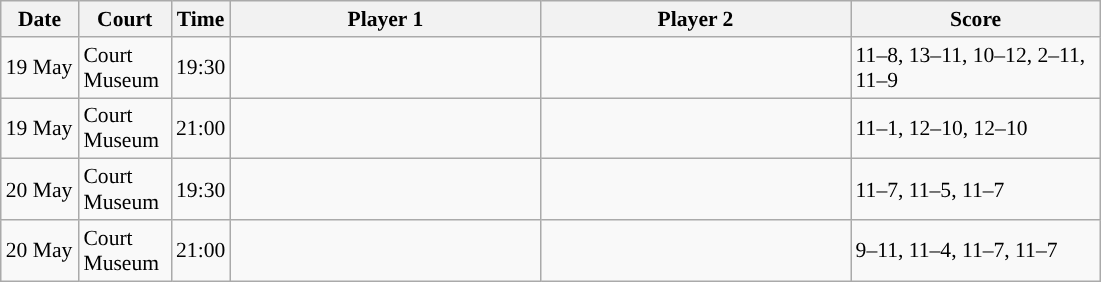<table class="sortable wikitable" style="font-size:90%">
<tr>
<th width="45" class="unsortable">Date</th>
<th width="55">Court</th>
<th width="30">Time</th>
<th width="200">Player 1</th>
<th width="200">Player 2</th>
<th width="160" class="unsortable">Score</th>
</tr>
<tr>
<td>19 May</td>
<td>Court Museum</td>
<td>19:30</td>
<td><strong></strong></td>
<td></td>
<td>11–8, 13–11, 10–12, 2–11, 11–9</td>
</tr>
<tr>
<td>19 May</td>
<td>Court Museum</td>
<td>21:00</td>
<td></td>
<td><strong></strong></td>
<td>11–1, 12–10, 12–10</td>
</tr>
<tr>
<td>20 May</td>
<td>Court Museum</td>
<td>19:30</td>
<td></td>
<td><strong></strong></td>
<td>11–7, 11–5, 11–7</td>
</tr>
<tr>
<td>20 May</td>
<td>Court Museum</td>
<td>21:00</td>
<td><strong></strong></td>
<td></td>
<td>9–11, 11–4, 11–7, 11–7</td>
</tr>
</table>
